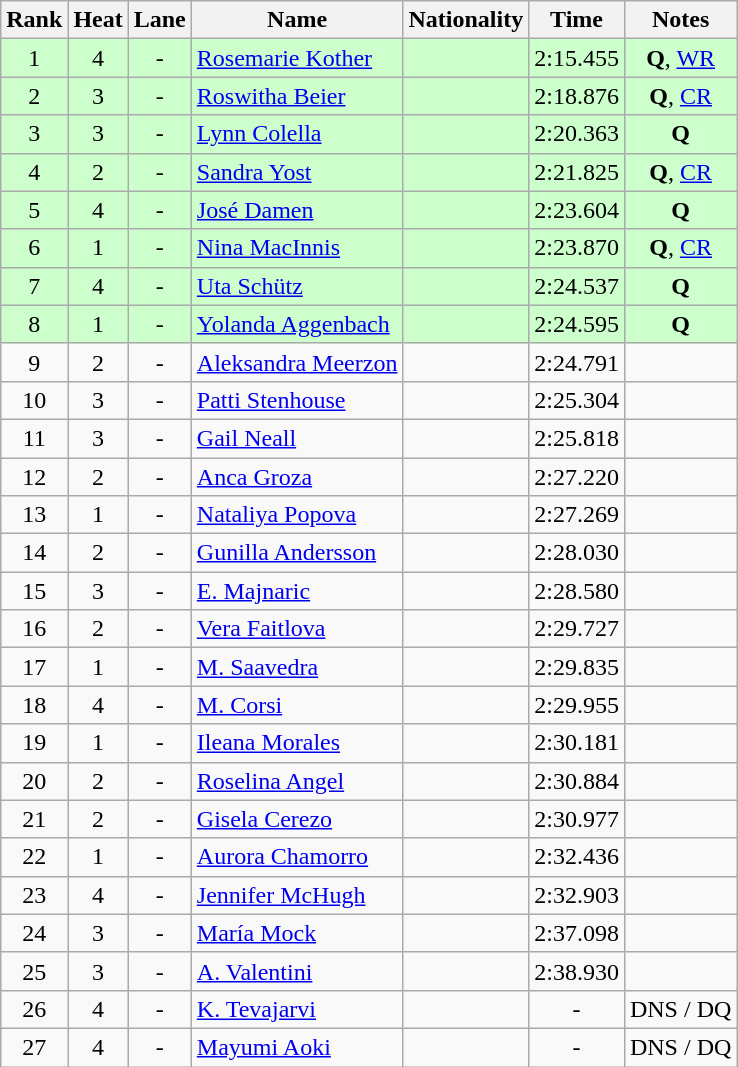<table class="wikitable sortable" style="text-align:center">
<tr>
<th>Rank</th>
<th>Heat</th>
<th>Lane</th>
<th>Name</th>
<th>Nationality</th>
<th>Time</th>
<th>Notes</th>
</tr>
<tr bgcolor=ccffcc>
<td>1</td>
<td>4</td>
<td>-</td>
<td align=left><a href='#'>Rosemarie Kother</a></td>
<td align=left></td>
<td>2:15.455</td>
<td><strong>Q</strong>, <a href='#'>WR</a></td>
</tr>
<tr bgcolor=ccffcc>
<td>2</td>
<td>3</td>
<td>-</td>
<td align=left><a href='#'>Roswitha Beier</a></td>
<td align=left></td>
<td>2:18.876</td>
<td><strong>Q</strong>, <a href='#'>CR</a></td>
</tr>
<tr bgcolor=ccffcc>
<td>3</td>
<td>3</td>
<td>-</td>
<td align=left><a href='#'>Lynn Colella</a></td>
<td align=left></td>
<td>2:20.363</td>
<td><strong>Q</strong></td>
</tr>
<tr bgcolor=ccffcc>
<td>4</td>
<td>2</td>
<td>-</td>
<td align=left><a href='#'>Sandra Yost</a></td>
<td align=left></td>
<td>2:21.825</td>
<td><strong>Q</strong>, <a href='#'>CR</a></td>
</tr>
<tr bgcolor=ccffcc>
<td>5</td>
<td>4</td>
<td>-</td>
<td align=left><a href='#'>José Damen</a></td>
<td align=left></td>
<td>2:23.604</td>
<td><strong>Q</strong></td>
</tr>
<tr bgcolor=ccffcc>
<td>6</td>
<td>1</td>
<td>-</td>
<td align=left><a href='#'>Nina MacInnis</a></td>
<td align=left></td>
<td>2:23.870</td>
<td><strong>Q</strong>, <a href='#'>CR</a></td>
</tr>
<tr bgcolor=ccffcc>
<td>7</td>
<td>4</td>
<td>-</td>
<td align=left><a href='#'>Uta Schütz</a></td>
<td align=left></td>
<td>2:24.537</td>
<td><strong>Q</strong></td>
</tr>
<tr bgcolor=ccffcc>
<td>8</td>
<td>1</td>
<td>-</td>
<td align=left><a href='#'>Yolanda Aggenbach</a></td>
<td align=left></td>
<td>2:24.595</td>
<td><strong>Q</strong></td>
</tr>
<tr>
<td>9</td>
<td>2</td>
<td>-</td>
<td align=left><a href='#'>Aleksandra Meerzon</a></td>
<td align=left></td>
<td>2:24.791</td>
<td></td>
</tr>
<tr>
<td>10</td>
<td>3</td>
<td>-</td>
<td align=left><a href='#'>Patti Stenhouse</a></td>
<td align=left></td>
<td>2:25.304</td>
<td></td>
</tr>
<tr>
<td>11</td>
<td>3</td>
<td>-</td>
<td align=left><a href='#'>Gail Neall</a></td>
<td align=left></td>
<td>2:25.818</td>
<td></td>
</tr>
<tr>
<td>12</td>
<td>2</td>
<td>-</td>
<td align=left><a href='#'>Anca Groza</a></td>
<td align=left></td>
<td>2:27.220</td>
<td></td>
</tr>
<tr>
<td>13</td>
<td>1</td>
<td>-</td>
<td align=left><a href='#'>Nataliya Popova</a></td>
<td align=left></td>
<td>2:27.269</td>
<td></td>
</tr>
<tr>
<td>14</td>
<td>2</td>
<td>-</td>
<td align=left><a href='#'>Gunilla Andersson</a></td>
<td align=left></td>
<td>2:28.030</td>
<td></td>
</tr>
<tr>
<td>15</td>
<td>3</td>
<td>-</td>
<td align=left><a href='#'>E. Majnaric</a></td>
<td align=left></td>
<td>2:28.580</td>
<td></td>
</tr>
<tr>
<td>16</td>
<td>2</td>
<td>-</td>
<td align=left><a href='#'>Vera Faitlova</a></td>
<td align=left></td>
<td>2:29.727</td>
<td></td>
</tr>
<tr>
<td>17</td>
<td>1</td>
<td>-</td>
<td align=left><a href='#'>M. Saavedra</a></td>
<td align=left></td>
<td>2:29.835</td>
<td></td>
</tr>
<tr>
<td>18</td>
<td>4</td>
<td>-</td>
<td align=left><a href='#'>M. Corsi</a></td>
<td align=left></td>
<td>2:29.955</td>
<td></td>
</tr>
<tr>
<td>19</td>
<td>1</td>
<td>-</td>
<td align=left><a href='#'>Ileana Morales</a></td>
<td align=left></td>
<td>2:30.181</td>
<td></td>
</tr>
<tr>
<td>20</td>
<td>2</td>
<td>-</td>
<td align=left><a href='#'>Roselina Angel</a></td>
<td align=left></td>
<td>2:30.884</td>
<td></td>
</tr>
<tr>
<td>21</td>
<td>2</td>
<td>-</td>
<td align=left><a href='#'>Gisela Cerezo</a></td>
<td align=left></td>
<td>2:30.977</td>
<td></td>
</tr>
<tr>
<td>22</td>
<td>1</td>
<td>-</td>
<td align=left><a href='#'>Aurora Chamorro</a></td>
<td align=left></td>
<td>2:32.436</td>
<td></td>
</tr>
<tr>
<td>23</td>
<td>4</td>
<td>-</td>
<td align=left><a href='#'>Jennifer McHugh</a></td>
<td align=left></td>
<td>2:32.903</td>
<td></td>
</tr>
<tr>
<td>24</td>
<td>3</td>
<td>-</td>
<td align=left><a href='#'>María Mock</a></td>
<td align=left></td>
<td>2:37.098</td>
<td></td>
</tr>
<tr>
<td>25</td>
<td>3</td>
<td>-</td>
<td align=left><a href='#'>A. Valentini</a></td>
<td align=left></td>
<td>2:38.930</td>
<td></td>
</tr>
<tr>
<td>26</td>
<td>4</td>
<td>-</td>
<td align=left><a href='#'>K. Tevajarvi</a></td>
<td align=left></td>
<td>-</td>
<td>DNS / DQ</td>
</tr>
<tr>
<td>27</td>
<td>4</td>
<td>-</td>
<td align=left><a href='#'>Mayumi Aoki</a></td>
<td align=left></td>
<td>-</td>
<td>DNS / DQ</td>
</tr>
</table>
